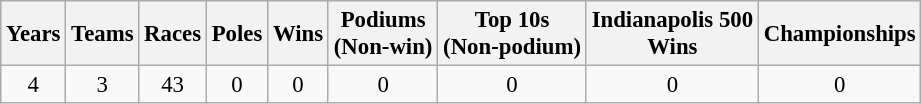<table class="wikitable" style="text-align:center; font-size:95%">
<tr>
<th>Years</th>
<th>Teams</th>
<th>Races</th>
<th>Poles</th>
<th>Wins</th>
<th>Podiums<br>(Non-win)</th>
<th>Top 10s<br>(Non-podium)</th>
<th>Indianapolis 500<br>Wins</th>
<th>Championships</th>
</tr>
<tr>
<td>4</td>
<td>3</td>
<td>43</td>
<td>0</td>
<td>0</td>
<td>0</td>
<td>0</td>
<td>0</td>
<td>0</td>
</tr>
</table>
